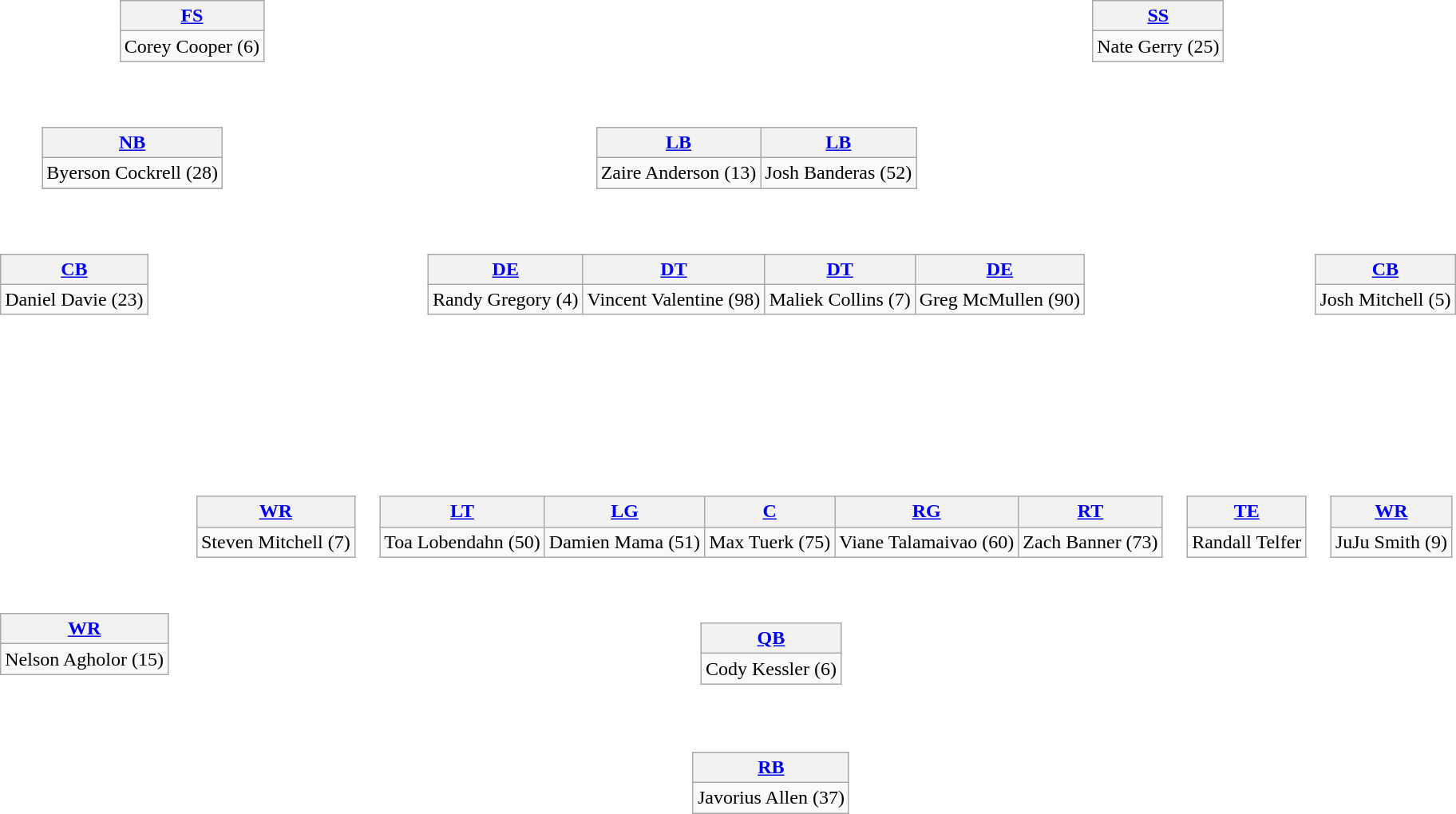<table>
<tr>
<td align="center"><br><table style="width:100%">
<tr>
<td align="right"><br><table class="wikitable" style="text-align:center">
<tr>
<th><a href='#'>FS</a></th>
</tr>
<tr>
<td>Corey Cooper (6)</td>
</tr>
</table>
</td>
<td align="right"><br><table class="wikitable" style="text-align:center">
<tr>
<th><a href='#'>SS</a></th>
</tr>
<tr>
<td>Nate Gerry (25)</td>
</tr>
</table>
</td>
</tr>
<tr>
<td align="center"><br><table class="wikitable" style="text-align:center">
<tr>
<th><a href='#'>NB</a></th>
</tr>
<tr>
<td>Byerson Cockrell (28)</td>
</tr>
<tr>
</tr>
</table>
</td>
<td align="Center"><br><table class="wikitable" style="text-align:center">
<tr>
<th><a href='#'>LB</a></th>
<th><a href='#'>LB</a></th>
</tr>
<tr>
<td>Zaire Anderson (13)</td>
<td>Josh Banderas (52)</td>
</tr>
</table>
</td>
<td align="left"></td>
</tr>
<tr>
<td align="left"><br><table class="wikitable" style="text-align:center">
<tr>
<th><a href='#'>CB</a></th>
</tr>
<tr>
<td>Daniel Davie (23)</td>
</tr>
</table>
</td>
<td align="center"><br><table class="wikitable" style="text-align:center">
<tr>
<th><a href='#'>DE</a></th>
<th><a href='#'>DT</a></th>
<th><a href='#'>DT</a></th>
<th><a href='#'>DE</a></th>
</tr>
<tr>
<td>Randy Gregory (4)</td>
<td>Vincent Valentine (98)</td>
<td>Maliek Collins (7)</td>
<td>Greg McMullen (90)</td>
</tr>
</table>
</td>
<td align="right"><br><table class="wikitable" style="text-align:center">
<tr>
<th><a href='#'>CB</a></th>
</tr>
<tr>
<td>Josh Mitchell (5)</td>
</tr>
</table>
</td>
</tr>
</table>
</td>
</tr>
<tr>
<td style="height:3em"></td>
</tr>
<tr>
<td align="center"><br><table style="width:100%">
<tr>
<td align="left"><br><table class="wikitable" style="text-align:center">
<tr>
<th><a href='#'>WR</a></th>
</tr>
<tr>
<td>Nelson Agholor (15)</td>
</tr>
</table>
</td>
<td><br><table style="width:100%">
<tr>
<td align="left"><br><table class="wikitable" style="text-align:center">
<tr>
<th><a href='#'>WR</a></th>
</tr>
<tr>
<td>Steven Mitchell (7)</td>
</tr>
</table>
</td>
<td><br><table class="wikitable" style="text-align:center">
<tr>
<th><a href='#'>LT</a></th>
<th><a href='#'>LG</a></th>
<th><a href='#'>C</a></th>
<th><a href='#'>RG</a></th>
<th><a href='#'>RT</a></th>
</tr>
<tr>
<td>Toa Lobendahn (50)</td>
<td>Damien Mama (51)</td>
<td>Max Tuerk (75)</td>
<td>Viane Talamaivao (60)</td>
<td>Zach Banner (73)</td>
</tr>
</table>
</td>
<td><br><table class="wikitable" style="text-align:center">
<tr>
<th><a href='#'>TE</a></th>
</tr>
<tr>
<td>Randall Telfer</td>
</tr>
</table>
</td>
<td align="right"><br><table class="wikitable" style="text-align:center">
<tr>
<th><a href='#'>WR</a></th>
</tr>
<tr>
<td>JuJu Smith (9)</td>
</tr>
</table>
</td>
</tr>
<tr>
<td></td>
<td align="center"><br><table class="wikitable" style="text-align:center">
<tr>
<th><a href='#'>QB</a></th>
</tr>
<tr>
<td>Cody Kessler (6)</td>
</tr>
</table>
</td>
</tr>
<tr>
</tr>
<tr>
<td></td>
<td align="center"><br><table class="wikitable" style="text-align:center">
<tr>
<th><a href='#'>RB</a></th>
</tr>
<tr>
<td>Javorius Allen (37)</td>
</tr>
</table>
</td>
</tr>
</table>
</td>
</tr>
</table>
</td>
</tr>
</table>
